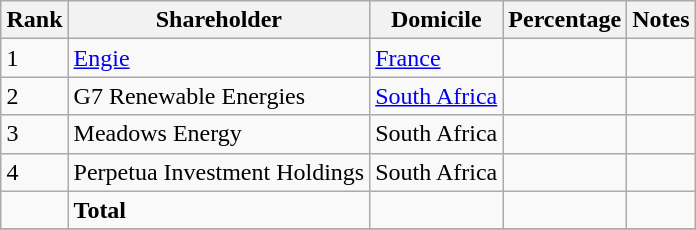<table class="wikitable sortable" style="margin: 0.5em auto">
<tr>
<th>Rank</th>
<th>Shareholder</th>
<th>Domicile</th>
<th>Percentage</th>
<th>Notes</th>
</tr>
<tr>
<td>1</td>
<td><a href='#'>Engie</a></td>
<td><a href='#'>France</a></td>
<td></td>
<td></td>
</tr>
<tr>
<td>2</td>
<td>G7 Renewable Energies</td>
<td><a href='#'>South Africa</a></td>
<td></td>
<td></td>
</tr>
<tr>
<td>3</td>
<td>Meadows Energy</td>
<td>South Africa</td>
<td></td>
<td></td>
</tr>
<tr>
<td>4</td>
<td>Perpetua Investment Holdings</td>
<td>South Africa</td>
<td></td>
<td></td>
</tr>
<tr>
<td></td>
<td><strong>Total</strong></td>
<td></td>
<td></td>
<td></td>
</tr>
<tr>
</tr>
</table>
